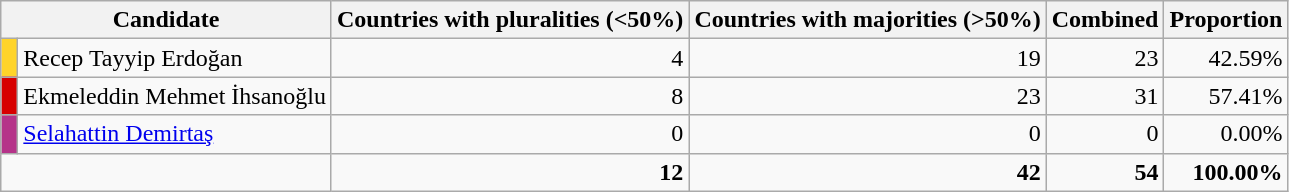<table class=wikitable style=text-align:right>
<tr>
<th scope="col", colspan="2">Candidate</th>
<th>Countries with pluralities (<50%)</th>
<th>Countries with majorities (>50%)</th>
<th>Combined</th>
<th>Proportion</th>
</tr>
<tr>
<td style="background:#ffd42a; width:4px; text-align:center;"></td>
<td align=left>Recep Tayyip Erdoğan</td>
<td>4</td>
<td>19</td>
<td>23</td>
<td>42.59%</td>
</tr>
<tr>
<td style="background:#d70000; width:4px; text-align:center;"></td>
<td align=left>Ekmeleddin Mehmet İhsanoğlu</td>
<td>8</td>
<td>23</td>
<td>31</td>
<td>57.41%</td>
</tr>
<tr>
<td style="background:#B53389; width:4px; text-align:center;"></td>
<td align=left><a href='#'>Selahattin Demirtaş</a></td>
<td>0</td>
<td>0</td>
<td>0</td>
<td>0.00%</td>
</tr>
<tr>
<td scope="col", colspan="2"></td>
<td><strong>12</strong></td>
<td><strong>42</strong></td>
<td><strong>54</strong></td>
<td><strong>100.00%</strong></td>
</tr>
</table>
